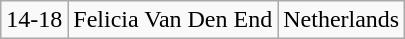<table class="wikitable">
<tr>
<td>14-18</td>
<td>Felicia Van Den End</td>
<td>Netherlands</td>
</tr>
</table>
